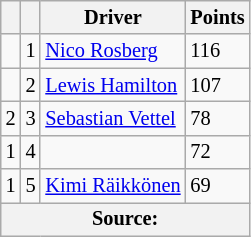<table class="wikitable" style="font-size: 85%;">
<tr>
<th></th>
<th></th>
<th>Driver</th>
<th>Points</th>
</tr>
<tr>
<td align="left"></td>
<td align="center">1</td>
<td> <a href='#'>Nico Rosberg</a></td>
<td align="left">116</td>
</tr>
<tr>
<td align="left"></td>
<td align="center">2</td>
<td> <a href='#'>Lewis Hamilton</a></td>
<td align="left">107</td>
</tr>
<tr>
<td align="left"> 2</td>
<td align="center">3</td>
<td> <a href='#'>Sebastian Vettel</a></td>
<td align="left">78</td>
</tr>
<tr>
<td align="left"> 1</td>
<td align="center">4</td>
<td></td>
<td align="left">72</td>
</tr>
<tr>
<td align="left"> 1</td>
<td align="center">5</td>
<td> <a href='#'>Kimi Räikkönen</a></td>
<td align="left">69</td>
</tr>
<tr>
<th colspan=4>Source: </th>
</tr>
</table>
